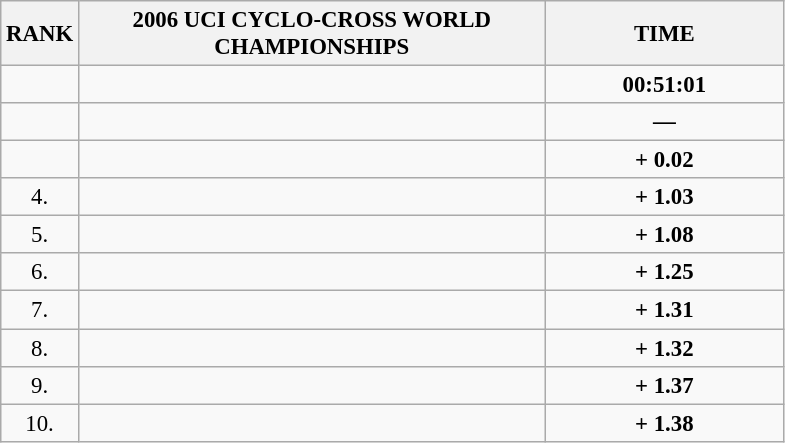<table class="wikitable" style="font-size:95%;">
<tr>
<th>RANK</th>
<th align="left" style="width: 20em">2006 UCI CYCLO-CROSS WORLD CHAMPIONSHIPS</th>
<th align="left" style="width: 10em">TIME</th>
</tr>
<tr>
<td align="center"></td>
<td></td>
<td align="center"><strong>00:51:01</strong></td>
</tr>
<tr>
<td align="center"></td>
<td></td>
<td align="center"><strong>—</strong></td>
</tr>
<tr>
<td align="center"></td>
<td></td>
<td align="center"><strong>+ 0.02</strong></td>
</tr>
<tr>
<td align="center">4.</td>
<td></td>
<td align="center"><strong>+ 1.03</strong></td>
</tr>
<tr>
<td align="center">5.</td>
<td></td>
<td align="center"><strong>+ 1.08</strong></td>
</tr>
<tr>
<td align="center">6.</td>
<td></td>
<td align="center"><strong>+ 1.25</strong></td>
</tr>
<tr>
<td align="center">7.</td>
<td></td>
<td align="center"><strong>+ 1.31</strong></td>
</tr>
<tr>
<td align="center">8.</td>
<td></td>
<td align="center"><strong>+ 1.32</strong></td>
</tr>
<tr>
<td align="center">9.</td>
<td></td>
<td align="center"><strong>+ 1.37</strong></td>
</tr>
<tr>
<td align="center">10.</td>
<td></td>
<td align="center"><strong>+ 1.38</strong></td>
</tr>
</table>
